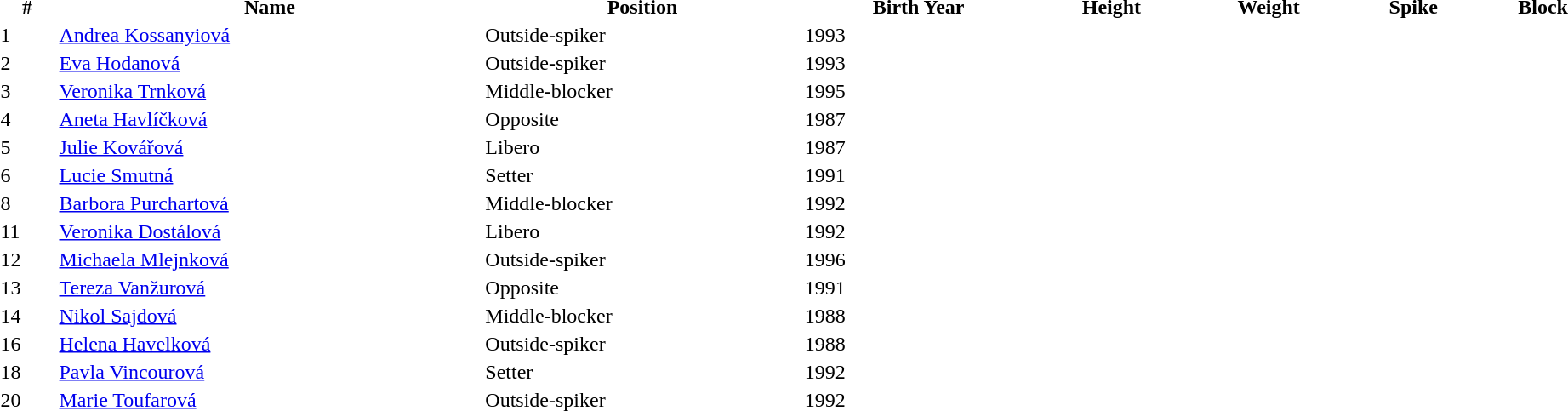<table class="sortable" style="background:transparent; margin:0px; width:100%;">
<tr>
<th>#</th>
<th>Name</th>
<th>Position</th>
<th>Birth Year</th>
<th>Height</th>
<th>Weight</th>
<th>Spike</th>
<th>Block</th>
</tr>
<tr>
<td>1</td>
<td><a href='#'>Andrea Kossanyiová</a></td>
<td>Outside-spiker</td>
<td>1993</td>
<td></td>
<td></td>
<td></td>
<td></td>
</tr>
<tr>
<td>2</td>
<td><a href='#'>Eva Hodanová</a></td>
<td>Outside-spiker</td>
<td>1993</td>
<td></td>
<td></td>
<td></td>
<td></td>
</tr>
<tr>
<td>3</td>
<td><a href='#'>Veronika Trnková</a></td>
<td>Middle-blocker</td>
<td>1995</td>
<td></td>
<td></td>
<td></td>
<td></td>
</tr>
<tr>
<td>4</td>
<td><a href='#'>Aneta Havlíčková</a></td>
<td>Opposite</td>
<td>1987</td>
<td></td>
<td></td>
<td></td>
<td></td>
</tr>
<tr>
<td>5</td>
<td><a href='#'>Julie Kovářová</a></td>
<td>Libero</td>
<td>1987</td>
<td></td>
<td></td>
<td></td>
<td></td>
</tr>
<tr>
<td>6</td>
<td><a href='#'>Lucie Smutná</a></td>
<td>Setter</td>
<td>1991</td>
<td></td>
<td></td>
<td></td>
<td></td>
</tr>
<tr>
<td>8</td>
<td><a href='#'>Barbora Purchartová</a></td>
<td>Middle-blocker</td>
<td>1992</td>
<td></td>
<td></td>
<td></td>
<td></td>
</tr>
<tr>
<td>11</td>
<td><a href='#'>Veronika Dostálová</a></td>
<td>Libero</td>
<td>1992</td>
<td></td>
<td></td>
<td></td>
<td></td>
</tr>
<tr>
<td>12</td>
<td><a href='#'>Michaela Mlejnková</a></td>
<td>Outside-spiker</td>
<td>1996</td>
<td></td>
<td></td>
<td></td>
<td></td>
</tr>
<tr>
<td>13</td>
<td><a href='#'>Tereza Vanžurová</a></td>
<td>Opposite</td>
<td>1991</td>
<td></td>
<td></td>
<td></td>
<td></td>
</tr>
<tr>
<td>14</td>
<td><a href='#'>Nikol Sajdová</a></td>
<td>Middle-blocker</td>
<td>1988</td>
<td></td>
<td></td>
<td></td>
<td></td>
</tr>
<tr>
<td>16</td>
<td><a href='#'>Helena Havelková</a></td>
<td>Outside-spiker</td>
<td>1988</td>
<td></td>
<td></td>
<td></td>
<td></td>
</tr>
<tr>
<td>18</td>
<td><a href='#'>Pavla Vincourová</a></td>
<td>Setter</td>
<td>1992</td>
<td></td>
<td></td>
<td></td>
<td></td>
</tr>
<tr>
<td>20</td>
<td><a href='#'>Marie Toufarová</a></td>
<td>Outside-spiker</td>
<td>1992</td>
<td></td>
<td></td>
<td></td>
<td></td>
</tr>
<tr>
</tr>
</table>
